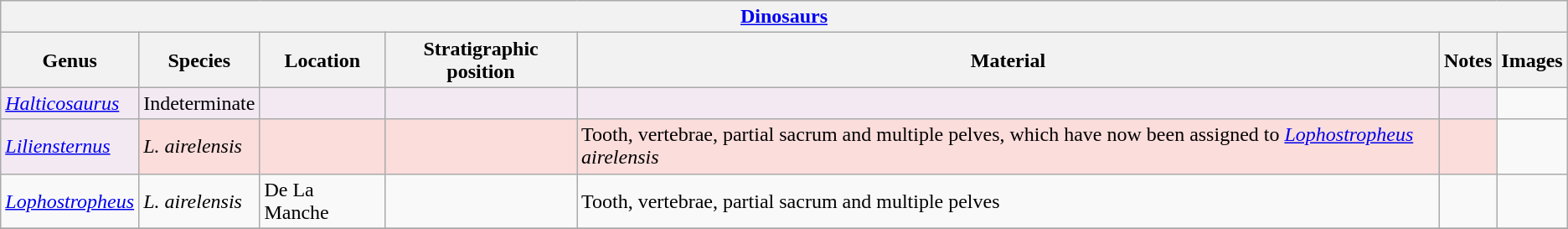<table class="wikitable" align="center">
<tr>
<th colspan="7" align="center"><strong><a href='#'>Dinosaurs</a></strong></th>
</tr>
<tr>
<th>Genus</th>
<th>Species</th>
<th>Location</th>
<th>Stratigraphic position</th>
<th>Material</th>
<th>Notes</th>
<th>Images</th>
</tr>
<tr>
<td style="background:#f3e9f3;"><em><a href='#'>Halticosaurus</a></em></td>
<td style="background:#f3e9f3;">Indeterminate</td>
<td style="background:#f3e9f3;"></td>
<td style="background:#f3e9f3;"></td>
<td style="background:#f3e9f3;"></td>
<td style="background:#f3e9f3;"></td>
<td></td>
</tr>
<tr>
<td style="background:#f3e9f3;"><em><a href='#'>Liliensternus</a></em></td>
<td style="background:#fbdddb;"><em>L. airelensis</em></td>
<td style="background:#fbdddb;"></td>
<td style="background:#fbdddb;"></td>
<td style="background:#fbdddb;">Tooth, vertebrae, partial sacrum and multiple pelves, which have now been assigned to <em><a href='#'>Lophostropheus</a> airelensis</em></td>
<td style="background:#fbdddb;"></td>
<td></td>
</tr>
<tr>
<td><em><a href='#'>Lophostropheus</a></em></td>
<td><em>L. airelensis</em></td>
<td>De La Manche</td>
<td></td>
<td>Tooth, vertebrae, partial sacrum and multiple pelves</td>
<td></td>
<td></td>
</tr>
<tr>
</tr>
</table>
